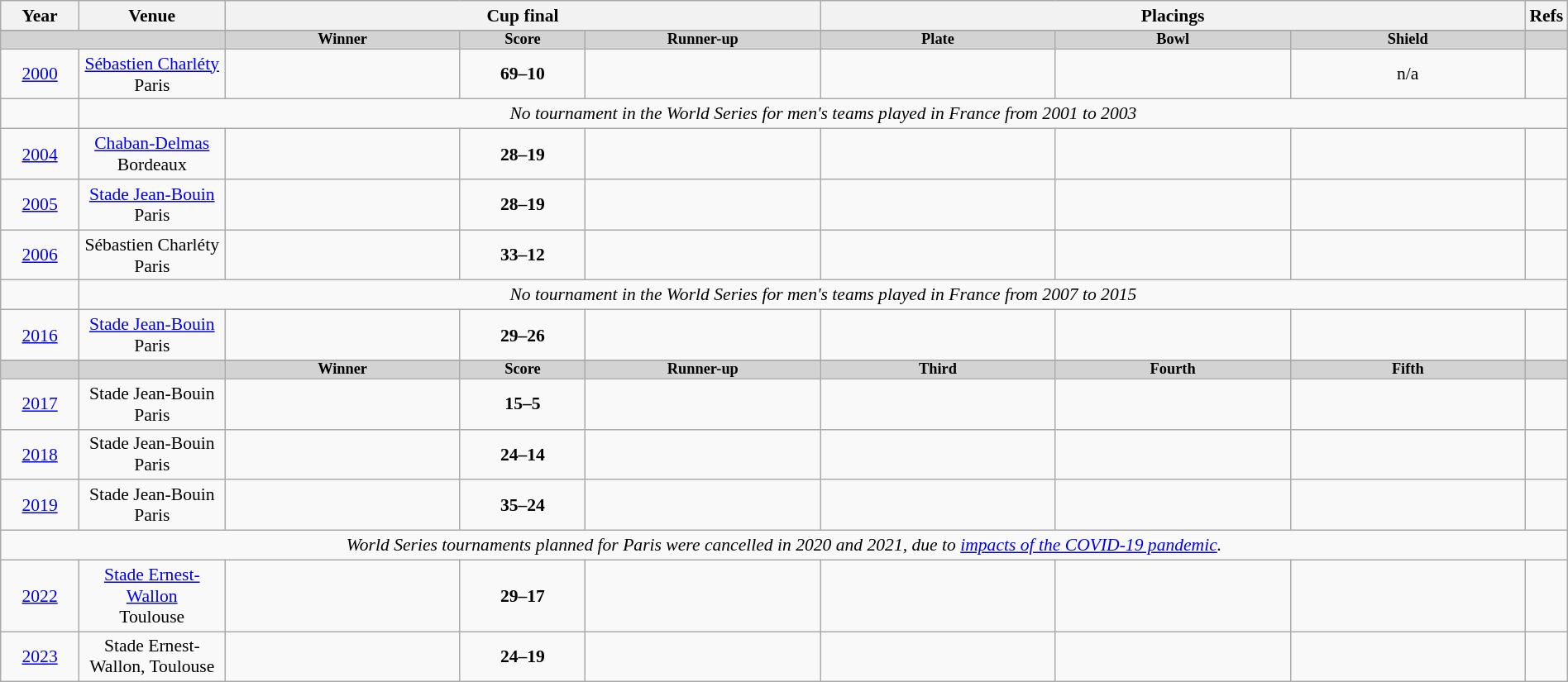<table class="wikitable" style="font-size:90%; width: 100%; text-align: center;">
<tr>
<th width=5%>Year</th>
<th>Venue</th>
<th colspan=3>Cup final</th>
<th colspan=3>Placings</th>
<th>Refs</th>
</tr>
<tr>
</tr>
<tr bgcolor=lightgrey style="line-height:9px; font-size:85%; padding:0px;">
<td style="border-right:0px;"></td>
<td style="border-left:0px; font-weight:bold;"></td>
<td width=15% style="font-weight:bold;">Winner</td>
<td width=8%  style="font-weight:bold;">Score</td>
<td width=15% style="font-weight:bold;">Runner-up</td>
<td width=15% style="font-weight:bold;">Plate</td>
<td width=15% style="font-weight:bold;">Bowl</td>
<td width=15% style="font-weight:bold;">Shield</td>
<td></td>
</tr>
<tr>
<td><a href='#'>2000</a></td>
<td><a href='#'>Sébastien Charléty</a> Paris</td>
<td><strong></strong></td>
<td><strong>69–10</strong></td>
<td></td>
<td></td>
<td></td>
<td>n/a</td>
<td></td>
</tr>
<tr>
<td></td>
<td colspan=8 style="border-left:0px;"><em>No tournament in the World Series for men's teams played in France from 2001 to 2003</em></td>
</tr>
<tr>
<td><a href='#'>2004</a></td>
<td><a href='#'>Chaban-Delmas</a><br> Bordeaux</td>
<td><strong></strong></td>
<td><strong>28–19</strong></td>
<td></td>
<td></td>
<td></td>
<td></td>
<td></td>
</tr>
<tr>
<td><a href='#'>2005</a></td>
<td><a href='#'>Stade Jean-Bouin</a> <br>Paris</td>
<td><strong></strong></td>
<td><strong>28–19</strong></td>
<td></td>
<td></td>
<td></td>
<td></td>
<td></td>
</tr>
<tr>
<td><a href='#'>2006</a></td>
<td>Sébastien Charléty <br>Paris</td>
<td><strong></strong></td>
<td><strong>33–12</strong></td>
<td></td>
<td></td>
<td></td>
<td></td>
<td></td>
</tr>
<tr>
<td></td>
<td colspan=8 style="border-left:0px;"><em>No tournament in the World Series for men's teams played in France from 2007 to 2015</em></td>
</tr>
<tr>
<td><a href='#'>2016</a></td>
<td><a href='#'>Stade Jean-Bouin</a><br>Paris</td>
<td><strong></strong></td>
<td><strong>29–26</strong></td>
<td></td>
<td></td>
<td></td>
<td></td>
<td></td>
</tr>
<tr>
</tr>
<tr bgcolor=lightgrey style="line-height:9px; font-size:85%; padding:0px;">
<td style="border-left:0px;"></td>
<td></td>
<td width=15% style="font-weight:bold;">Winner</td>
<td width=8%  style="font-weight:bold;">Score</td>
<td width=15% style="font-weight:bold;">Runner-up</td>
<td width=15% style="font-weight:bold;">Third</td>
<td width=15% style="font-weight:bold;">Fourth</td>
<td width=15% style="font-weight:bold;">Fifth</td>
<td></td>
</tr>
<tr>
<td><a href='#'>2017</a></td>
<td>Stade Jean-Bouin <br>Paris</td>
<td><strong></strong></td>
<td><strong>15–5</strong></td>
<td></td>
<td></td>
<td></td>
<td></td>
<td></td>
</tr>
<tr>
<td><a href='#'>2018</a></td>
<td>Stade Jean-Bouin <br> Paris</td>
<td></td>
<td><strong>24–14</strong></td>
<td></td>
<td></td>
<td></td>
<td></td>
<td></td>
</tr>
<tr>
<td><a href='#'>2019</a></td>
<td>Stade Jean-Bouin <br> Paris</td>
<td><strong></strong></td>
<td><strong>35–24</strong></td>
<td></td>
<td></td>
<td></td>
<td></td>
<td></td>
</tr>
<tr>
<td colspan=100%><em>World Series tournaments planned for Paris were cancelled in 2020 and 2021, due to <a href='#'>impacts of the COVID-19 pandemic</a>.</em></td>
</tr>
<tr>
<td><a href='#'>2022</a></td>
<td><a href='#'>Stade Ernest-Wallon</a> <br> Toulouse</td>
<td><strong></strong></td>
<td><strong>29–17</strong></td>
<td></td>
<td></td>
<td></td>
<td></td>
<td></td>
</tr>
<tr>
<td><a href='#'>2023</a></td>
<td>Stade Ernest-Wallon, Toulouse</td>
<td><strong></strong></td>
<td><strong>24–19</strong></td>
<td></td>
<td></td>
<td></td>
<td></td>
<td></td>
</tr>
</table>
